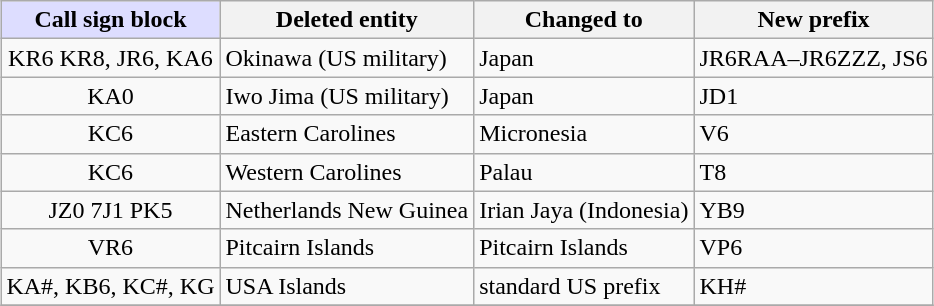<table class=wikitable style="margin: 1em auto 1em auto;">
<tr>
<th style="background: #ddddff;">Call sign block</th>
<th>Deleted entity</th>
<th>Changed to</th>
<th>New prefix</th>
</tr>
<tr>
<td align="center">KR6 KR8, JR6, KA6</td>
<td>Okinawa (US military)</td>
<td>Japan</td>
<td>JR6RAA–JR6ZZZ, JS6</td>
</tr>
<tr>
<td align="center">KA0</td>
<td>Iwo Jima (US military)</td>
<td>Japan</td>
<td>JD1</td>
</tr>
<tr>
<td align="center">KC6</td>
<td>Eastern Carolines</td>
<td>Micronesia</td>
<td>V6</td>
</tr>
<tr>
<td align="center">KC6</td>
<td>Western Carolines</td>
<td>Palau</td>
<td>T8</td>
</tr>
<tr>
<td align="center">JZ0 7J1 PK5</td>
<td>Netherlands New Guinea</td>
<td>Irian Jaya (Indonesia)</td>
<td>YB9</td>
</tr>
<tr>
<td align="center">VR6</td>
<td>Pitcairn Islands</td>
<td>Pitcairn Islands</td>
<td>VP6</td>
</tr>
<tr>
<td align="center">KA#, KB6, KC#, KG</td>
<td>USA Islands</td>
<td>standard US prefix</td>
<td>KH#</td>
</tr>
<tr>
</tr>
</table>
